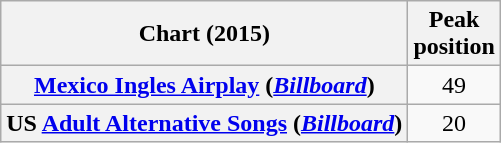<table class="wikitable sortable plainrowheaders" style="text-align:center">
<tr>
<th scope="col">Chart (2015)</th>
<th scope="col">Peak<br>position</th>
</tr>
<tr>
<th scope="row"><a href='#'>Mexico Ingles Airplay</a> (<em><a href='#'>Billboard</a></em>)</th>
<td>49</td>
</tr>
<tr>
<th scope="row">US <a href='#'>Adult Alternative Songs</a> (<em><a href='#'>Billboard</a></em>)</th>
<td>20</td>
</tr>
</table>
